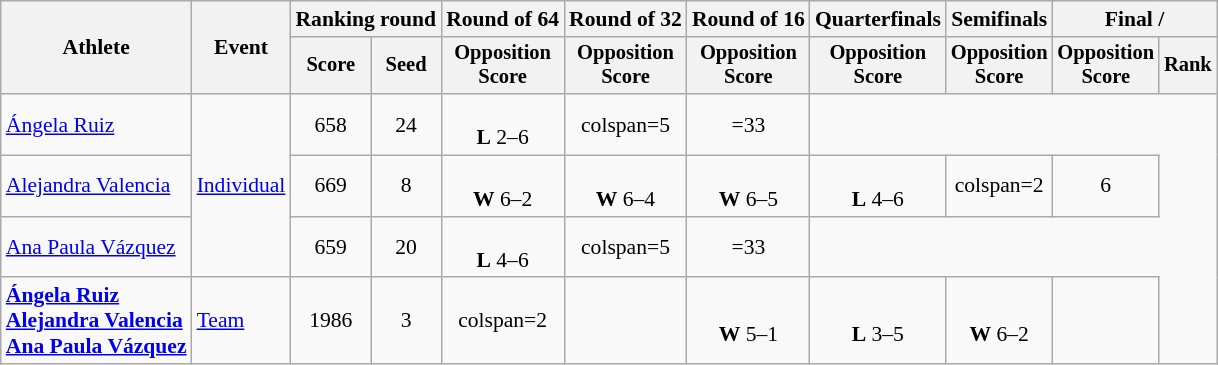<table class="wikitable" style="font-size:90%; text-align:center">
<tr>
<th rowspan=2>Athlete</th>
<th rowspan=2>Event</th>
<th colspan="2">Ranking round</th>
<th>Round of 64</th>
<th>Round of 32</th>
<th>Round of 16</th>
<th>Quarterfinals</th>
<th>Semifinals</th>
<th colspan="2">Final / </th>
</tr>
<tr style="font-size:95%">
<th>Score</th>
<th>Seed</th>
<th>Opposition<br>Score</th>
<th>Opposition<br>Score</th>
<th>Opposition<br>Score</th>
<th>Opposition<br>Score</th>
<th>Opposition<br>Score</th>
<th>Opposition<br>Score</th>
<th>Rank</th>
</tr>
<tr align=center>
<td align=left><a href='#'>Ángela Ruiz</a></td>
<td align=left rowspan=3><a href='#'>Individual</a></td>
<td>658</td>
<td>24</td>
<td><br><strong>L</strong> 2–6</td>
<td>colspan=5</td>
<td>=33</td>
</tr>
<tr align=center>
<td align=left><a href='#'>Alejandra Valencia</a></td>
<td>669</td>
<td>8</td>
<td><br><strong>W</strong> 6–2</td>
<td><br><strong>W</strong> 6–4</td>
<td><br><strong>W</strong> 6–5</td>
<td><br><strong>L</strong> 4–6</td>
<td>colspan=2</td>
<td>6</td>
</tr>
<tr align=center>
<td align=left><a href='#'>Ana Paula Vázquez</a></td>
<td>659</td>
<td>20</td>
<td><br><strong>L</strong> 4–6</td>
<td>colspan=5</td>
<td>=33</td>
</tr>
<tr align=center>
<td align=left><strong><a href='#'>Ángela Ruiz</a><br><a href='#'>Alejandra Valencia</a><br><a href='#'>Ana Paula Vázquez</a></strong></td>
<td align=left><a href='#'>Team</a></td>
<td>1986</td>
<td>3</td>
<td>colspan=2 </td>
<td></td>
<td><br><strong>W</strong> 5–1</td>
<td><br><strong>L</strong> 3–5</td>
<td><br><strong>W</strong> 6–2</td>
<td></td>
</tr>
</table>
